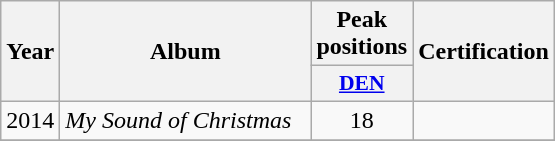<table class="wikitable">
<tr>
<th align="center" rowspan="2" width="10">Year</th>
<th align="center" rowspan="2" width="160">Album</th>
<th align="center" colspan="1" width="20">Peak positions</th>
<th align="center" rowspan="2" width="70">Certification</th>
</tr>
<tr>
<th scope="col" style="width:3em;font-size:90%;"><a href='#'>DEN</a><br></th>
</tr>
<tr>
<td style="text-align:center;">2014</td>
<td><em>My Sound of Christmas</em></td>
<td style="text-align:center;">18</td>
<td style="text-align:center;"></td>
</tr>
<tr>
</tr>
</table>
